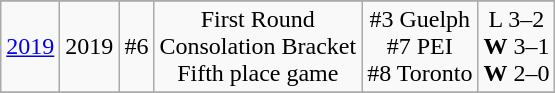<table class="wikitable" style="text-align:center">
<tr>
</tr>
<tr>
<td rowspan=1><a href='#'>2019</a></td>
<td>2019</td>
<td>#6</td>
<td>First Round<br>Consolation Bracket<br>Fifth place game</td>
<td>#3 Guelph<br>#7 PEI<br>#8 Toronto</td>
<td>L 3–2<br><strong>W</strong> 3–1<br><strong>W</strong> 2–0</td>
</tr>
<tr style="text-align:center;">
</tr>
</table>
